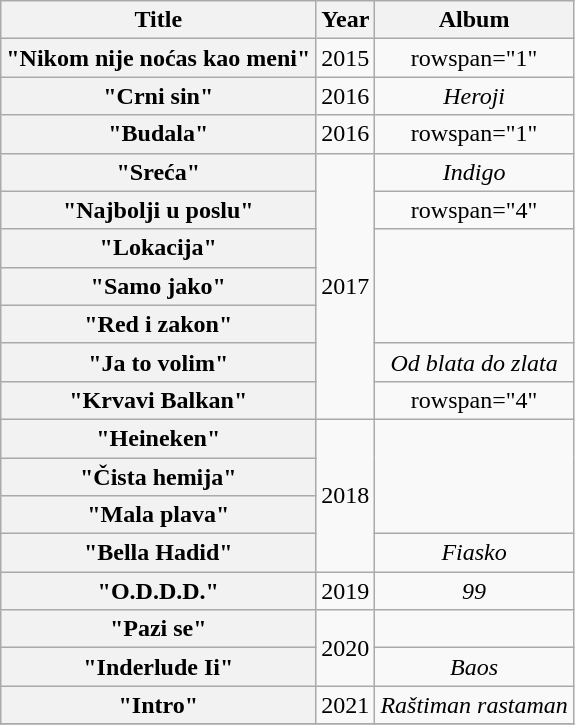<table class="wikitable plainrowheaders" style="text-align:center;">
<tr>
<th>Title</th>
<th>Year</th>
<th>Album</th>
</tr>
<tr>
<th scope="row">"Nikom nije noćas kao meni"<br></th>
<td>2015</td>
<td>rowspan="1" </td>
</tr>
<tr>
<th scope="row">"Crni sin"<br></th>
<td>2016</td>
<td><em>Heroji</em></td>
</tr>
<tr>
<th scope="row">"Budala"<br></th>
<td rowspan="1">2016</td>
<td>rowspan="1" </td>
</tr>
<tr>
<th scope="row">"Sreća"<br></th>
<td rowspan="7">2017</td>
<td><em>Indigo</em></td>
</tr>
<tr>
<th scope="row">"Najbolji u poslu"<br></th>
<td>rowspan="4" </td>
</tr>
<tr>
<th scope="row">"Lokacija"<br></th>
</tr>
<tr>
<th scope="row">"Samo jako"<br></th>
</tr>
<tr>
<th scope="row">"Red i zakon"<br></th>
</tr>
<tr>
<th scope="row">"Ja to volim"<br></th>
<td><em>Od blata do zlata</em></td>
</tr>
<tr>
<th scope="row">"Krvavi Balkan"<br></th>
<td>rowspan="4" </td>
</tr>
<tr>
<th scope="row">"Heineken"<br></th>
<td rowspan="4">2018</td>
</tr>
<tr>
<th scope="row">"Čista hemija"<br></th>
</tr>
<tr>
<th scope="row">"Mala plava"<br></th>
</tr>
<tr>
<th scope="row">"Bella Hadid"<br></th>
<td><em>Fiasko</em></td>
</tr>
<tr>
<th scope="row">"O.D.D.D."<br></th>
<td>2019</td>
<td><em>99</em></td>
</tr>
<tr>
<th scope="row">"Pazi se"<br></th>
<td rowspan="2">2020</td>
<td></td>
</tr>
<tr>
<th scope="row">"Inderlude Ii"<br></th>
<td><em>Baos</em></td>
</tr>
<tr>
<th scope="row">"Intro"<br></th>
<td>2021</td>
<td><em>Raštiman rastaman</em></td>
</tr>
<tr>
</tr>
</table>
